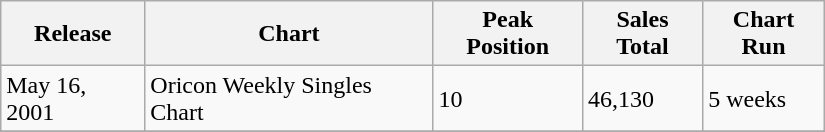<table class="wikitable" width="550px">
<tr>
<th align="left">Release</th>
<th align="left">Chart</th>
<th align="left">Peak Position</th>
<th align="left">Sales Total</th>
<th align="left">Chart Run</th>
</tr>
<tr>
<td align="left">May 16, 2001</td>
<td align="left">Oricon Weekly Singles Chart</td>
<td align="left">10</td>
<td align="left">46,130</td>
<td align="left">5 weeks</td>
</tr>
<tr>
</tr>
<tr>
</tr>
</table>
